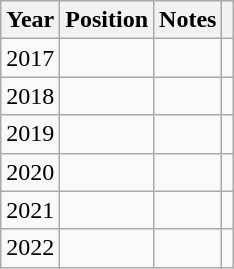<table class="wikitable plainrowheaders" style="text-align:center;">
<tr>
<th>Year</th>
<th>Position</th>
<th>Notes</th>
<th></th>
</tr>
<tr>
<td>2017</td>
<td></td>
<td></td>
<td></td>
</tr>
<tr>
<td>2018</td>
<td></td>
<td></td>
<td></td>
</tr>
<tr>
<td>2019</td>
<td></td>
<td></td>
<td></td>
</tr>
<tr>
<td>2020</td>
<td></td>
<td></td>
<td></td>
</tr>
<tr>
<td>2021</td>
<td></td>
<td></td>
<td></td>
</tr>
<tr>
<td>2022</td>
<td></td>
<td></td>
<td></td>
</tr>
</table>
